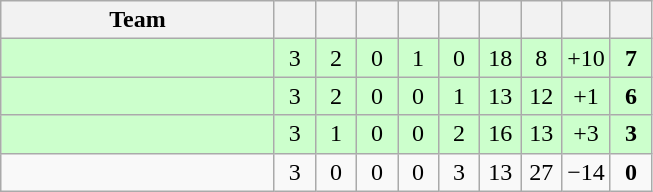<table class="wikitable" style="text-align: center;">
<tr>
<th width="175">Team</th>
<th width="20"></th>
<th width="20"></th>
<th width="20"></th>
<th width="20"></th>
<th width="20"></th>
<th width="20"></th>
<th width="20"></th>
<th width="20"></th>
<th width="20"></th>
</tr>
<tr bgcolor=#ccffcc>
<td align=left></td>
<td>3</td>
<td>2</td>
<td>0</td>
<td>1</td>
<td>0</td>
<td>18</td>
<td>8</td>
<td>+10</td>
<td><strong>7</strong></td>
</tr>
<tr bgcolor=#ccffcc>
<td align=left></td>
<td>3</td>
<td>2</td>
<td>0</td>
<td>0</td>
<td>1</td>
<td>13</td>
<td>12</td>
<td>+1</td>
<td><strong>6</strong></td>
</tr>
<tr bgcolor=#ccffcc>
<td align=left></td>
<td>3</td>
<td>1</td>
<td>0</td>
<td>0</td>
<td>2</td>
<td>16</td>
<td>13</td>
<td>+3</td>
<td><strong>3</strong></td>
</tr>
<tr>
<td align=left></td>
<td>3</td>
<td>0</td>
<td>0</td>
<td>0</td>
<td>3</td>
<td>13</td>
<td>27</td>
<td>−14</td>
<td><strong>0</strong></td>
</tr>
</table>
